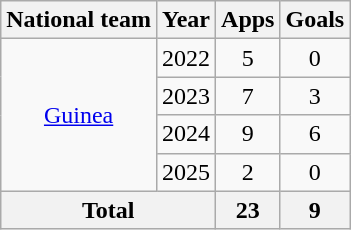<table class="wikitable" style="text-align:center">
<tr>
<th>National team</th>
<th>Year</th>
<th>Apps</th>
<th>Goals</th>
</tr>
<tr>
<td rowspan="4"><a href='#'>Guinea</a></td>
<td>2022</td>
<td>5</td>
<td>0</td>
</tr>
<tr>
<td>2023</td>
<td>7</td>
<td>3</td>
</tr>
<tr>
<td>2024</td>
<td>9</td>
<td>6</td>
</tr>
<tr>
<td>2025</td>
<td>2</td>
<td>0</td>
</tr>
<tr>
<th colspan="2">Total</th>
<th>23</th>
<th>9</th>
</tr>
</table>
